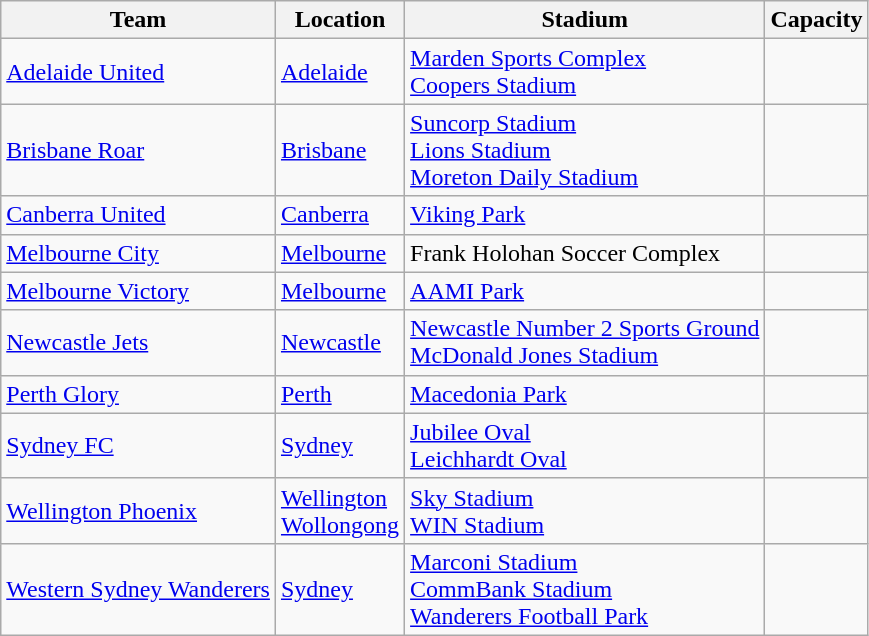<table class="wikitable">
<tr>
<th>Team</th>
<th>Location</th>
<th>Stadium</th>
<th>Capacity</th>
</tr>
<tr>
<td><a href='#'>Adelaide United</a></td>
<td><a href='#'>Adelaide</a></td>
<td><a href='#'>Marden Sports Complex</a><br><a href='#'>Coopers Stadium</a></td>
<td style="text-align:center;"><br></td>
</tr>
<tr>
<td><a href='#'>Brisbane Roar</a></td>
<td><a href='#'>Brisbane</a></td>
<td><a href='#'>Suncorp Stadium</a><br><a href='#'>Lions Stadium</a><br><a href='#'>Moreton Daily Stadium</a></td>
<td style="text-align:center;"><br><br></td>
</tr>
<tr>
<td><a href='#'>Canberra United</a></td>
<td><a href='#'>Canberra</a></td>
<td><a href='#'>Viking Park</a></td>
<td style="text-align:center;"></td>
</tr>
<tr>
<td><a href='#'>Melbourne City</a></td>
<td><a href='#'>Melbourne</a></td>
<td>Frank Holohan Soccer Complex</td>
<td style="text-align:center;"></td>
</tr>
<tr>
<td><a href='#'>Melbourne Victory</a></td>
<td><a href='#'>Melbourne</a></td>
<td><a href='#'>AAMI Park</a></td>
<td style="text-align:center;"></td>
</tr>
<tr>
<td><a href='#'>Newcastle Jets</a></td>
<td><a href='#'>Newcastle</a></td>
<td><a href='#'>Newcastle Number 2 Sports Ground</a><br><a href='#'>McDonald Jones Stadium</a></td>
<td style="text-align:center;"><br></td>
</tr>
<tr>
<td><a href='#'>Perth Glory</a></td>
<td><a href='#'>Perth</a></td>
<td><a href='#'>Macedonia Park</a></td>
<td style="text-align:center;"></td>
</tr>
<tr>
<td><a href='#'>Sydney FC</a></td>
<td><a href='#'>Sydney</a></td>
<td><a href='#'>Jubilee Oval</a><br><a href='#'>Leichhardt Oval</a></td>
<td style="text-align:center;"><br></td>
</tr>
<tr>
<td><a href='#'>Wellington Phoenix</a></td>
<td><a href='#'>Wellington</a><br><a href='#'>Wollongong</a></td>
<td><a href='#'>Sky Stadium</a><br><a href='#'>WIN Stadium</a></td>
<td style="text-align:center;"><br></td>
</tr>
<tr>
<td><a href='#'>Western Sydney Wanderers</a></td>
<td><a href='#'>Sydney</a></td>
<td><a href='#'>Marconi Stadium</a><br><a href='#'>CommBank Stadium</a><br><a href='#'>Wanderers Football Park</a></td>
<td style="text-align:center;"><br><br></td>
</tr>
</table>
